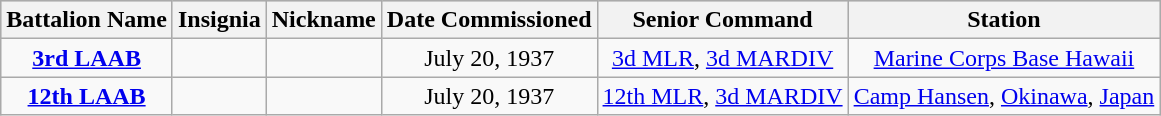<table class="wikitable sortable" style="text-align:center;">
<tr bgcolor="#CCCCCC">
<th>Battalion Name</th>
<th>Insignia</th>
<th>Nickname</th>
<th>Date Commissioned</th>
<th>Senior Command</th>
<th>Station</th>
</tr>
<tr>
<td><strong><a href='#'>3rd LAAB</a></strong></td>
<td><strong></strong></td>
<td></td>
<td>July 20, 1937</td>
<td><a href='#'>3d MLR</a>, <a href='#'>3d MARDIV</a></td>
<td><a href='#'>Marine Corps Base Hawaii</a></td>
</tr>
<tr>
<td><strong><a href='#'>12th LAAB</a></strong></td>
<td></td>
<td></td>
<td>July 20, 1937</td>
<td><a href='#'>12th MLR</a>, <a href='#'>3d MARDIV</a></td>
<td><a href='#'>Camp Hansen</a>, <a href='#'>Okinawa</a>, <a href='#'>Japan</a></td>
</tr>
</table>
